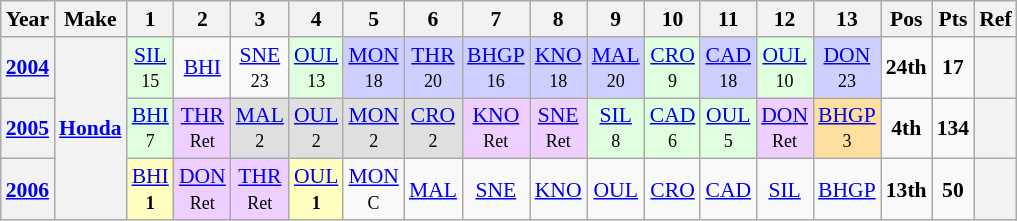<table class="wikitable" style="text-align:center; font-size:90%">
<tr>
<th valign="middle">Year</th>
<th valign="middle">Make</th>
<th>1</th>
<th>2</th>
<th>3</th>
<th>4</th>
<th>5</th>
<th>6</th>
<th>7</th>
<th>8</th>
<th>9</th>
<th>10</th>
<th>11</th>
<th>12</th>
<th>13</th>
<th>Pos</th>
<th>Pts</th>
<th>Ref</th>
</tr>
<tr>
<th><a href='#'>2004</a></th>
<th rowspan=3><a href='#'>Honda</a></th>
<td style="background:#DFFFDF;"><a href='#'>SIL</a><br><small>15</small></td>
<td><a href='#'>BHI</a><br><small></small></td>
<td><a href='#'>SNE</a><br><small>23</small></td>
<td style="background:#DFFFDF;"><a href='#'>OUL</a><br><small>13</small></td>
<td style="background:#CFCFFF;"><a href='#'>MON</a><br><small>18</small></td>
<td style="background:#CFCFFF;"><a href='#'>THR</a><br><small>20</small></td>
<td style="background:#CFCFFF;"><a href='#'>BHGP</a><br><small>16</small></td>
<td style="background:#CFCFFF;"><a href='#'>KNO</a><br><small>18</small></td>
<td style="background:#CFCFFF;"><a href='#'>MAL</a><br><small>20</small></td>
<td style="background:#DFFFDF;"><a href='#'>CRO</a><br><small>9</small></td>
<td style="background:#CFCFFF;"><a href='#'>CAD</a><br><small>18</small></td>
<td style="background:#DFFFDF;"><a href='#'>OUL</a><br><small>10</small></td>
<td style="background:#CFCFFF;"><a href='#'>DON</a><br><small>23</small></td>
<td><strong>24th</strong></td>
<td><strong>17</strong></td>
<th></th>
</tr>
<tr>
<th><a href='#'>2005</a></th>
<td style="background:#DFFFDF;"><a href='#'>BHI</a><br><small>7</small></td>
<td style="background:#EFCFFF;"><a href='#'>THR</a><br><small>Ret</small></td>
<td style="background:#DFDFDF;"><a href='#'>MAL</a><br><small>2</small></td>
<td style="background:#DFDFDF;"><a href='#'>OUL</a><br><small>2</small></td>
<td style="background:#DFDFDF;"><a href='#'>MON</a><br><small>2</small></td>
<td style="background:#DFDFDF;"><a href='#'>CRO</a><br><small>2</small></td>
<td style="background:#EFCFFF;"><a href='#'>KNO</a><br><small>Ret</small></td>
<td style="background:#EFCFFF;"><a href='#'>SNE</a><br><small>Ret</small></td>
<td style="background:#DFFFDF;"><a href='#'>SIL</a><br><small>8</small></td>
<td style="background:#DFFFDF;"><a href='#'>CAD</a><br><small>6</small></td>
<td style="background:#DFFFDF;"><a href='#'>OUL</a><br><small>5</small></td>
<td style="background:#EFCFFF;"><a href='#'>DON</a><br><small>Ret</small></td>
<td style="background:#FFDF9F;"><a href='#'>BHGP</a><br><small>3</small></td>
<td><strong>4th</strong></td>
<td><strong>134</strong></td>
<th></th>
</tr>
<tr>
<th><a href='#'>2006</a></th>
<td style="background:#FFFFBF;"><a href='#'>BHI</a><br><small><strong>1</strong></small></td>
<td style="background:#EFCFFF;"><a href='#'>DON</a><br><small>Ret</small></td>
<td style="background:#EFCFFF;"><a href='#'>THR</a><br><small>Ret</small></td>
<td style="background:#FFFFBF;"><a href='#'>OUL</a><br><small><strong>1</strong></small></td>
<td><a href='#'>MON</a><br><small>C</small></td>
<td><a href='#'>MAL</a><br><small></small></td>
<td><a href='#'>SNE</a><br><small></small></td>
<td><a href='#'>KNO</a><br><small></small></td>
<td><a href='#'>OUL</a><br><small></small></td>
<td><a href='#'>CRO</a><br><small></small></td>
<td><a href='#'>CAD</a><br><small></small></td>
<td><a href='#'>SIL</a><br><small></small></td>
<td><a href='#'>BHGP</a><br><small></small></td>
<td><strong>13th</strong></td>
<td><strong>50</strong></td>
<th></th>
</tr>
</table>
